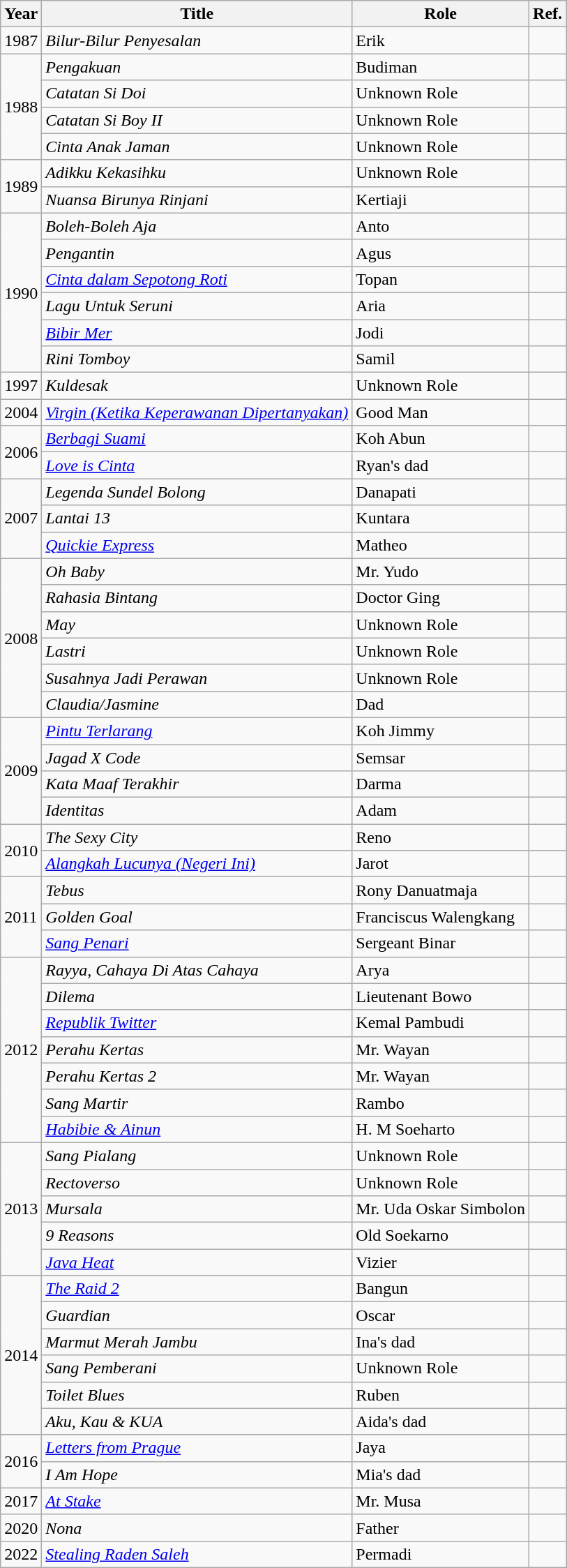<table class="wikitable sortable">
<tr>
<th>Year</th>
<th>Title</th>
<th>Role</th>
<th>Ref.</th>
</tr>
<tr>
<td>1987</td>
<td><em>Bilur-Bilur Penyesalan</em></td>
<td>Erik</td>
<td></td>
</tr>
<tr>
<td rowspan="4">1988</td>
<td><em>Pengakuan</em></td>
<td>Budiman</td>
<td></td>
</tr>
<tr>
<td><em>Catatan Si Doi</em></td>
<td>Unknown Role</td>
<td></td>
</tr>
<tr>
<td><em>Catatan Si Boy II</em></td>
<td>Unknown Role</td>
<td></td>
</tr>
<tr>
<td><em>Cinta Anak Jaman</em></td>
<td>Unknown Role</td>
<td></td>
</tr>
<tr>
<td rowspan="2">1989</td>
<td><em>Adikku Kekasihku</em></td>
<td>Unknown Role</td>
<td></td>
</tr>
<tr>
<td><em>Nuansa Birunya Rinjani</em></td>
<td>Kertiaji</td>
<td></td>
</tr>
<tr>
<td rowspan="6">1990</td>
<td><em>Boleh-Boleh Aja</em></td>
<td>Anto</td>
<td></td>
</tr>
<tr>
<td><em>Pengantin</em></td>
<td>Agus</td>
<td></td>
</tr>
<tr>
<td><em><a href='#'>Cinta dalam Sepotong Roti</a></em></td>
<td>Topan</td>
<td></td>
</tr>
<tr>
<td><em>Lagu Untuk Seruni</em></td>
<td>Aria</td>
<td></td>
</tr>
<tr>
<td><em><a href='#'>Bibir Mer</a></em></td>
<td>Jodi</td>
<td></td>
</tr>
<tr>
<td><em>Rini Tomboy</em></td>
<td>Samil</td>
<td></td>
</tr>
<tr>
<td rowspan="1">1997</td>
<td><em>Kuldesak</em></td>
<td>Unknown Role</td>
<td></td>
</tr>
<tr>
<td rowspan="1">2004</td>
<td><em><a href='#'>Virgin (Ketika Keperawanan Dipertanyakan)</a></em></td>
<td>Good Man</td>
<td></td>
</tr>
<tr>
<td rowspan="2">2006</td>
<td><em><a href='#'>Berbagi Suami</a></em></td>
<td>Koh Abun</td>
<td></td>
</tr>
<tr>
<td><em><a href='#'>Love is Cinta</a></em></td>
<td>Ryan's dad</td>
<td></td>
</tr>
<tr>
<td rowspan="3">2007</td>
<td><em>Legenda Sundel Bolong</em></td>
<td>Danapati</td>
<td></td>
</tr>
<tr>
<td><em>Lantai 13</em></td>
<td>Kuntara</td>
<td></td>
</tr>
<tr>
<td><em><a href='#'>Quickie Express</a></em></td>
<td>Matheo</td>
<td></td>
</tr>
<tr>
<td rowspan="6">2008</td>
<td><em>Oh Baby</em></td>
<td>Mr. Yudo</td>
<td></td>
</tr>
<tr>
<td><em>Rahasia Bintang</em></td>
<td>Doctor Ging</td>
<td></td>
</tr>
<tr>
<td><em>May</em></td>
<td>Unknown Role</td>
<td></td>
</tr>
<tr>
<td><em>Lastri</em></td>
<td>Unknown Role</td>
<td></td>
</tr>
<tr>
<td><em>Susahnya Jadi Perawan</em></td>
<td>Unknown Role</td>
<td></td>
</tr>
<tr>
<td><em>Claudia/Jasmine</em></td>
<td>Dad</td>
<td></td>
</tr>
<tr>
<td rowspan="4">2009</td>
<td><em><a href='#'>Pintu Terlarang</a></em></td>
<td>Koh Jimmy</td>
<td></td>
</tr>
<tr>
<td><em>Jagad X Code</em></td>
<td>Semsar</td>
<td></td>
</tr>
<tr>
<td><em>Kata Maaf Terakhir</em></td>
<td>Darma</td>
<td></td>
</tr>
<tr>
<td><em>Identitas</em></td>
<td>Adam</td>
<td></td>
</tr>
<tr>
<td rowspan="2">2010</td>
<td><em>The Sexy City</em></td>
<td>Reno</td>
<td></td>
</tr>
<tr>
<td><em><a href='#'>Alangkah Lucunya (Negeri Ini)</a></em></td>
<td>Jarot</td>
<td></td>
</tr>
<tr>
<td rowspan="3">2011</td>
<td><em>Tebus</em></td>
<td>Rony Danuatmaja</td>
<td></td>
</tr>
<tr>
<td><em>Golden Goal</em></td>
<td>Franciscus Walengkang</td>
<td></td>
</tr>
<tr>
<td><em><a href='#'>Sang Penari</a></em></td>
<td>Sergeant Binar</td>
<td></td>
</tr>
<tr>
<td rowspan="7">2012</td>
<td><em>Rayya, Cahaya Di Atas Cahaya</em></td>
<td>Arya</td>
<td></td>
</tr>
<tr>
<td><em>Dilema</em></td>
<td>Lieutenant Bowo</td>
<td></td>
</tr>
<tr>
<td><em><a href='#'>Republik Twitter</a></em></td>
<td>Kemal Pambudi</td>
<td></td>
</tr>
<tr>
<td><em>Perahu Kertas</em></td>
<td>Mr. Wayan</td>
<td></td>
</tr>
<tr>
<td><em>Perahu Kertas 2</em></td>
<td>Mr. Wayan</td>
<td></td>
</tr>
<tr>
<td><em>Sang Martir</em></td>
<td>Rambo</td>
<td></td>
</tr>
<tr>
<td><em><a href='#'>Habibie & Ainun</a></em></td>
<td>H. M Soeharto</td>
<td></td>
</tr>
<tr>
<td rowspan="5">2013</td>
<td><em>Sang Pialang</em></td>
<td>Unknown Role</td>
<td></td>
</tr>
<tr>
<td><em>Rectoverso</em></td>
<td>Unknown Role</td>
<td></td>
</tr>
<tr>
<td><em>Mursala</em></td>
<td>Mr. Uda Oskar Simbolon</td>
<td></td>
</tr>
<tr>
<td><em>9 Reasons</em></td>
<td>Old Soekarno</td>
<td></td>
</tr>
<tr>
<td><em><a href='#'>Java Heat</a></em></td>
<td>Vizier</td>
<td></td>
</tr>
<tr>
<td rowspan="6">2014</td>
<td><em><a href='#'>The Raid 2</a></em></td>
<td>Bangun</td>
<td></td>
</tr>
<tr>
<td><em>Guardian</em></td>
<td>Oscar</td>
<td></td>
</tr>
<tr>
<td><em>Marmut Merah Jambu</em></td>
<td>Ina's dad</td>
<td></td>
</tr>
<tr>
<td><em>Sang Pemberani</em></td>
<td>Unknown Role</td>
<td></td>
</tr>
<tr>
<td><em>Toilet Blues</em></td>
<td>Ruben</td>
<td></td>
</tr>
<tr>
<td><em>Aku, Kau & KUA</em></td>
<td>Aida's dad</td>
<td></td>
</tr>
<tr>
<td rowspan="2">2016</td>
<td><em><a href='#'>Letters from Prague</a></em></td>
<td>Jaya</td>
<td></td>
</tr>
<tr>
<td><em>I Am Hope</em></td>
<td>Mia's dad</td>
<td></td>
</tr>
<tr>
<td>2017</td>
<td><em><a href='#'>At Stake</a></em></td>
<td>Mr. Musa</td>
<td></td>
</tr>
<tr>
<td>2020</td>
<td><em>Nona</em></td>
<td>Father</td>
<td></td>
</tr>
<tr>
<td>2022</td>
<td><em><a href='#'>Stealing Raden Saleh</a></em></td>
<td>Permadi</td>
<td></td>
</tr>
</table>
